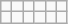<table class="wikitable">
<tr>
<td></td>
<td></td>
<td></td>
<td></td>
<td></td>
<td></td>
</tr>
<tr>
<td></td>
<td></td>
<td></td>
<td></td>
<td></td>
<td></td>
</tr>
</table>
